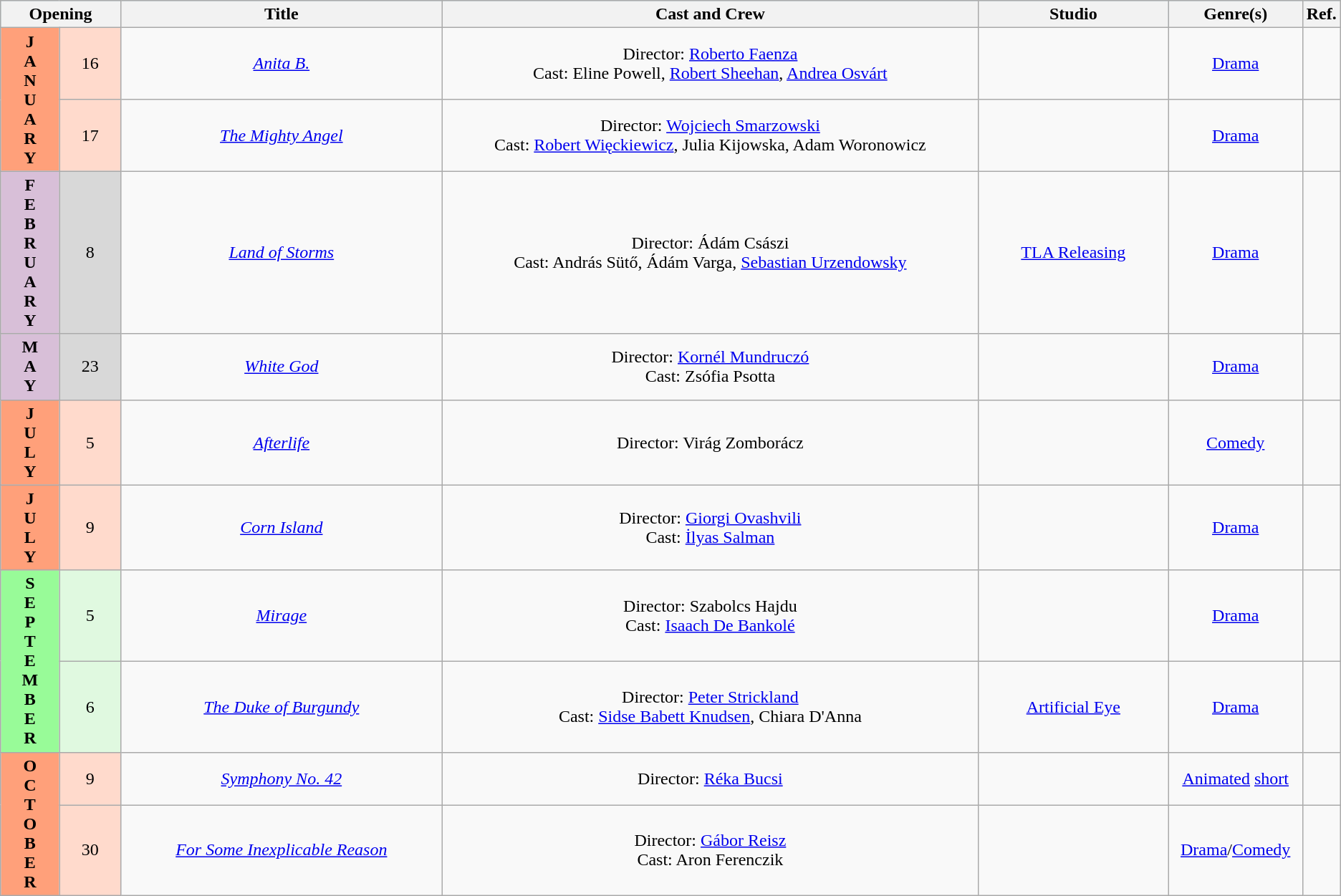<table class="wikitable" style="text-align: Center">
<tr style="background:#b0e0e6">
<th colspan="2">Opening</th>
<th style="width:24%;">Title</th>
<th style="width:40%;">Cast and Crew</th>
<th>Studio</th>
<th style="width:10%;">Genre(s)</th>
<th style="width:2%;">Ref.</th>
</tr>
<tr>
<th rowspan="2" style="background:#ffa07a; textcolor:#000;">J<br>A<br>N<br>U<br>A<br>R<br>Y</th>
<td style="background:#ffdacc;">16</td>
<td><em><a href='#'>Anita B.</a></em></td>
<td>Director: <a href='#'>Roberto Faenza</a> <br> Cast: Eline Powell, <a href='#'>Robert Sheehan</a>, <a href='#'>Andrea Osvárt</a></td>
<td></td>
<td><a href='#'>Drama</a></td>
<td></td>
</tr>
<tr>
<td style="background:#ffdacc;">17</td>
<td><em><a href='#'>The Mighty Angel</a></em></td>
<td>Director: <a href='#'>Wojciech Smarzowski</a> <br> Cast: <a href='#'>Robert Więckiewicz</a>, Julia Kijowska, Adam Woronowicz</td>
<td></td>
<td><a href='#'>Drama</a></td>
<td></td>
</tr>
<tr>
<th style="background:thistle; textcolor:#000;">F<br>E<br>B<br>R<br>U<br>A<br>R<br>Y</th>
<td style="background:#d8d8d8;">8</td>
<td><em><a href='#'>Land of Storms</a></em></td>
<td>Director: Ádám Császi <br> Cast: András Sütő, Ádám Varga, <a href='#'>Sebastian Urzendowsky</a></td>
<td><a href='#'>TLA Releasing</a></td>
<td><a href='#'>Drama</a></td>
<td></td>
</tr>
<tr>
<th style="background:thistle; textcolor:#000;">M<br>A<br>Y</th>
<td style="background:#d8d8d8;">23</td>
<td><em><a href='#'>White God</a></em></td>
<td>Director: <a href='#'>Kornél Mundruczó</a> <br> Cast: Zsófia Psotta</td>
<td></td>
<td><a href='#'>Drama</a></td>
<td></td>
</tr>
<tr>
<th style="background:#ffa07a; textcolor:#000;">J<br>U<br>L<br>Y</th>
<td style="background:#ffdacc;">5</td>
<td><em><a href='#'>Afterlife</a></em></td>
<td>Director: Virág Zomborácz</td>
<td></td>
<td><a href='#'>Comedy</a></td>
<td></td>
</tr>
<tr>
<th style="background:#ffa07a; textcolor:#000;">J<br>U<br>L<br>Y</th>
<td style="background:#ffdacc;">9</td>
<td><em><a href='#'>Corn Island</a></em></td>
<td>Director: <a href='#'>Giorgi Ovashvili</a> <br> Cast: <a href='#'>İlyas Salman</a></td>
<td></td>
<td><a href='#'>Drama</a></td>
<td></td>
</tr>
<tr>
<th rowspan="2" style="background:#98fb98; textcolor:#000;">S<br>E<br>P<br>T<br>E<br>M<br>B<br>E<br>R</th>
<td style="background:#e0f9e0;">5</td>
<td><em><a href='#'>Mirage</a></em></td>
<td>Director: Szabolcs Hajdu <br> Cast: <a href='#'>Isaach De Bankolé</a></td>
<td></td>
<td><a href='#'>Drama</a></td>
<td></td>
</tr>
<tr>
<td style="background:#e0f9e0;">6</td>
<td><em><a href='#'>The Duke of Burgundy</a></em></td>
<td>Director: <a href='#'>Peter Strickland</a> <br> Cast: <a href='#'>Sidse Babett Knudsen</a>, Chiara D'Anna</td>
<td><a href='#'>Artificial Eye</a></td>
<td><a href='#'>Drama</a></td>
<td></td>
</tr>
<tr>
<th rowspan="2" style="background:#ffa07a; textcolor:#000;">O<br>C<br>T<br>O<br>B<br>E<br>R</th>
<td style="background:#ffdacc;">9</td>
<td><em><a href='#'>Symphony No. 42</a></em></td>
<td>Director: <a href='#'>Réka Bucsi</a></td>
<td></td>
<td><a href='#'>Animated</a> <a href='#'>short</a></td>
<td></td>
</tr>
<tr>
<td style="background:#ffdacc;">30</td>
<td><em><a href='#'>For Some Inexplicable Reason</a></em></td>
<td>Director: <a href='#'>Gábor Reisz</a> <br> Cast: Aron Ferenczik</td>
<td></td>
<td><a href='#'>Drama</a>/<a href='#'>Comedy</a></td>
<td></td>
</tr>
</table>
